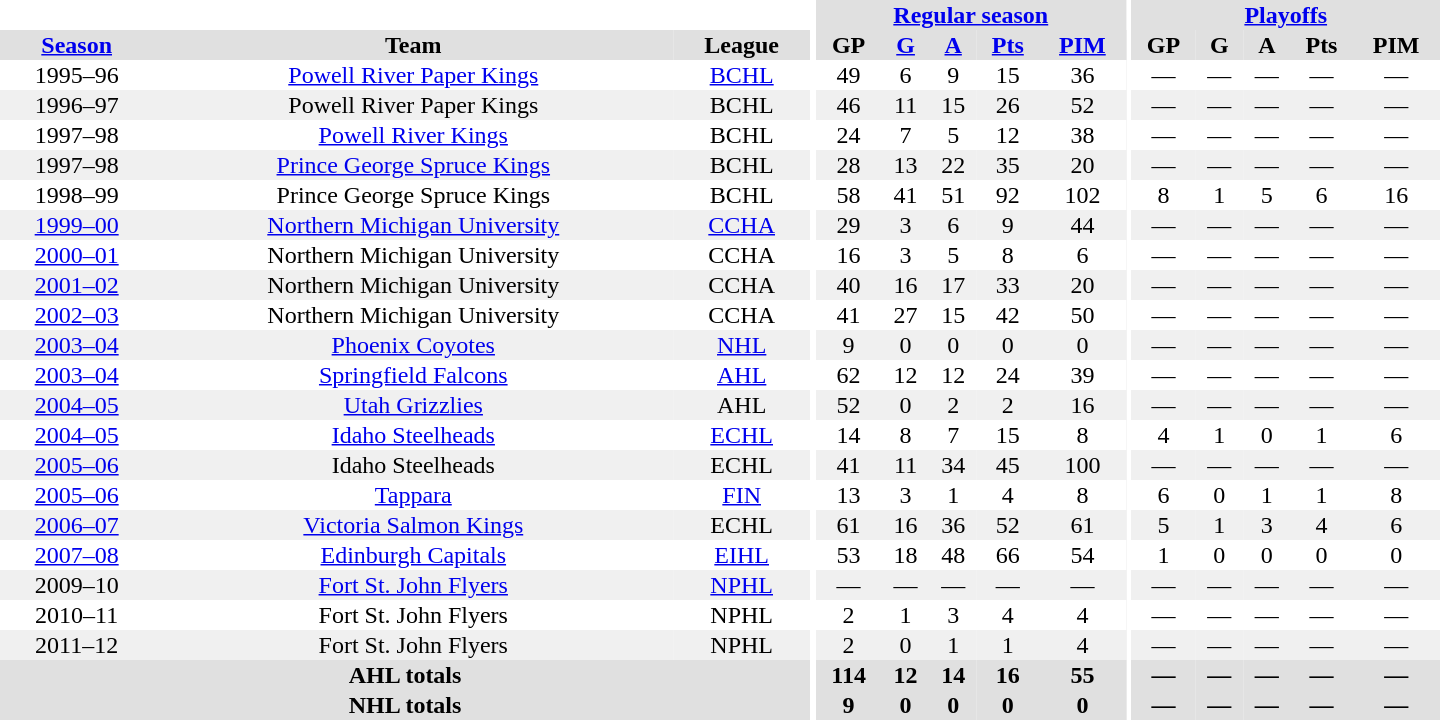<table border="0" cellpadding="1" cellspacing="0" style="text-align:center; width:60em">
<tr bgcolor="#e0e0e0">
<th colspan="3" bgcolor="#ffffff"></th>
<th rowspan="100" bgcolor="#ffffff"></th>
<th colspan="5"><a href='#'>Regular season</a></th>
<th rowspan="100" bgcolor="#ffffff"></th>
<th colspan="5"><a href='#'>Playoffs</a></th>
</tr>
<tr bgcolor="#e0e0e0">
<th><a href='#'>Season</a></th>
<th>Team</th>
<th>League</th>
<th>GP</th>
<th><a href='#'>G</a></th>
<th><a href='#'>A</a></th>
<th><a href='#'>Pts</a></th>
<th><a href='#'>PIM</a></th>
<th>GP</th>
<th>G</th>
<th>A</th>
<th>Pts</th>
<th>PIM</th>
</tr>
<tr>
<td>1995–96</td>
<td><a href='#'>Powell River Paper Kings</a></td>
<td><a href='#'>BCHL</a></td>
<td>49</td>
<td>6</td>
<td>9</td>
<td>15</td>
<td>36</td>
<td>—</td>
<td>—</td>
<td>—</td>
<td>—</td>
<td>—</td>
</tr>
<tr bgcolor="#f0f0f0">
<td>1996–97</td>
<td>Powell River Paper Kings</td>
<td>BCHL</td>
<td>46</td>
<td>11</td>
<td>15</td>
<td>26</td>
<td>52</td>
<td>—</td>
<td>—</td>
<td>—</td>
<td>—</td>
<td>—</td>
</tr>
<tr>
<td>1997–98</td>
<td><a href='#'>Powell River Kings</a></td>
<td>BCHL</td>
<td>24</td>
<td>7</td>
<td>5</td>
<td>12</td>
<td>38</td>
<td>—</td>
<td>—</td>
<td>—</td>
<td>—</td>
<td>—</td>
</tr>
<tr bgcolor="#f0f0f0">
<td>1997–98</td>
<td><a href='#'>Prince George Spruce Kings</a></td>
<td>BCHL</td>
<td>28</td>
<td>13</td>
<td>22</td>
<td>35</td>
<td>20</td>
<td>—</td>
<td>—</td>
<td>—</td>
<td>—</td>
<td>—</td>
</tr>
<tr>
<td>1998–99</td>
<td>Prince George Spruce Kings</td>
<td>BCHL</td>
<td>58</td>
<td>41</td>
<td>51</td>
<td>92</td>
<td>102</td>
<td>8</td>
<td>1</td>
<td>5</td>
<td>6</td>
<td>16</td>
</tr>
<tr bgcolor="#f0f0f0">
<td><a href='#'>1999–00</a></td>
<td><a href='#'>Northern Michigan University</a></td>
<td><a href='#'>CCHA</a></td>
<td>29</td>
<td>3</td>
<td>6</td>
<td>9</td>
<td>44</td>
<td>—</td>
<td>—</td>
<td>—</td>
<td>—</td>
<td>—</td>
</tr>
<tr>
<td><a href='#'>2000–01</a></td>
<td>Northern Michigan University</td>
<td>CCHA</td>
<td>16</td>
<td>3</td>
<td>5</td>
<td>8</td>
<td>6</td>
<td>—</td>
<td>—</td>
<td>—</td>
<td>—</td>
<td>—</td>
</tr>
<tr bgcolor="#f0f0f0">
<td><a href='#'>2001–02</a></td>
<td>Northern Michigan University</td>
<td>CCHA</td>
<td>40</td>
<td>16</td>
<td>17</td>
<td>33</td>
<td>20</td>
<td>—</td>
<td>—</td>
<td>—</td>
<td>—</td>
<td>—</td>
</tr>
<tr>
<td><a href='#'>2002–03</a></td>
<td>Northern Michigan University</td>
<td>CCHA</td>
<td>41</td>
<td>27</td>
<td>15</td>
<td>42</td>
<td>50</td>
<td>—</td>
<td>—</td>
<td>—</td>
<td>—</td>
<td>—</td>
</tr>
<tr bgcolor="#f0f0f0">
<td><a href='#'>2003–04</a></td>
<td><a href='#'>Phoenix Coyotes</a></td>
<td><a href='#'>NHL</a></td>
<td>9</td>
<td>0</td>
<td>0</td>
<td>0</td>
<td>0</td>
<td>—</td>
<td>—</td>
<td>—</td>
<td>—</td>
<td>—</td>
</tr>
<tr>
<td><a href='#'>2003–04</a></td>
<td><a href='#'>Springfield Falcons</a></td>
<td><a href='#'>AHL</a></td>
<td>62</td>
<td>12</td>
<td>12</td>
<td>24</td>
<td>39</td>
<td>—</td>
<td>—</td>
<td>—</td>
<td>—</td>
<td>—</td>
</tr>
<tr bgcolor="#f0f0f0">
<td><a href='#'>2004–05</a></td>
<td><a href='#'>Utah Grizzlies</a></td>
<td>AHL</td>
<td>52</td>
<td>0</td>
<td>2</td>
<td>2</td>
<td>16</td>
<td>—</td>
<td>—</td>
<td>—</td>
<td>—</td>
<td>—</td>
</tr>
<tr>
<td><a href='#'>2004–05</a></td>
<td><a href='#'>Idaho Steelheads</a></td>
<td><a href='#'>ECHL</a></td>
<td>14</td>
<td>8</td>
<td>7</td>
<td>15</td>
<td>8</td>
<td>4</td>
<td>1</td>
<td>0</td>
<td>1</td>
<td>6</td>
</tr>
<tr bgcolor="#f0f0f0">
<td><a href='#'>2005–06</a></td>
<td>Idaho Steelheads</td>
<td>ECHL</td>
<td>41</td>
<td>11</td>
<td>34</td>
<td>45</td>
<td>100</td>
<td>—</td>
<td>—</td>
<td>—</td>
<td>—</td>
<td>—</td>
</tr>
<tr>
<td><a href='#'>2005–06</a></td>
<td><a href='#'>Tappara</a></td>
<td><a href='#'>FIN</a></td>
<td>13</td>
<td>3</td>
<td>1</td>
<td>4</td>
<td>8</td>
<td>6</td>
<td>0</td>
<td>1</td>
<td>1</td>
<td>8</td>
</tr>
<tr bgcolor="#f0f0f0">
<td><a href='#'>2006–07</a></td>
<td><a href='#'>Victoria Salmon Kings</a></td>
<td>ECHL</td>
<td>61</td>
<td>16</td>
<td>36</td>
<td>52</td>
<td>61</td>
<td>5</td>
<td>1</td>
<td>3</td>
<td>4</td>
<td>6</td>
</tr>
<tr>
<td><a href='#'>2007–08</a></td>
<td><a href='#'>Edinburgh Capitals</a></td>
<td><a href='#'>EIHL</a></td>
<td>53</td>
<td>18</td>
<td>48</td>
<td>66</td>
<td>54</td>
<td>1</td>
<td>0</td>
<td>0</td>
<td>0</td>
<td>0</td>
</tr>
<tr bgcolor="#f0f0f0">
<td>2009–10</td>
<td><a href='#'>Fort St. John Flyers</a></td>
<td><a href='#'>NPHL</a></td>
<td>—</td>
<td>—</td>
<td>—</td>
<td>—</td>
<td>—</td>
<td>—</td>
<td>—</td>
<td>—</td>
<td>—</td>
<td>—</td>
</tr>
<tr>
<td>2010–11</td>
<td>Fort St. John Flyers</td>
<td>NPHL</td>
<td>2</td>
<td>1</td>
<td>3</td>
<td>4</td>
<td>4</td>
<td>—</td>
<td>—</td>
<td>—</td>
<td>—</td>
<td>—</td>
</tr>
<tr bgcolor="#f0f0f0">
<td>2011–12</td>
<td>Fort St. John Flyers</td>
<td>NPHL</td>
<td>2</td>
<td>0</td>
<td>1</td>
<td>1</td>
<td>4</td>
<td>—</td>
<td>—</td>
<td>—</td>
<td>—</td>
<td>—</td>
</tr>
<tr bgcolor="#e0e0e0">
<th colspan="3">AHL totals</th>
<th>114</th>
<th>12</th>
<th>14</th>
<th>16</th>
<th>55</th>
<th>—</th>
<th>—</th>
<th>—</th>
<th>—</th>
<th>—</th>
</tr>
<tr bgcolor="#e0e0e0">
<th colspan="3">NHL totals</th>
<th>9</th>
<th>0</th>
<th>0</th>
<th>0</th>
<th>0</th>
<th>—</th>
<th>—</th>
<th>—</th>
<th>—</th>
<th>—</th>
</tr>
</table>
